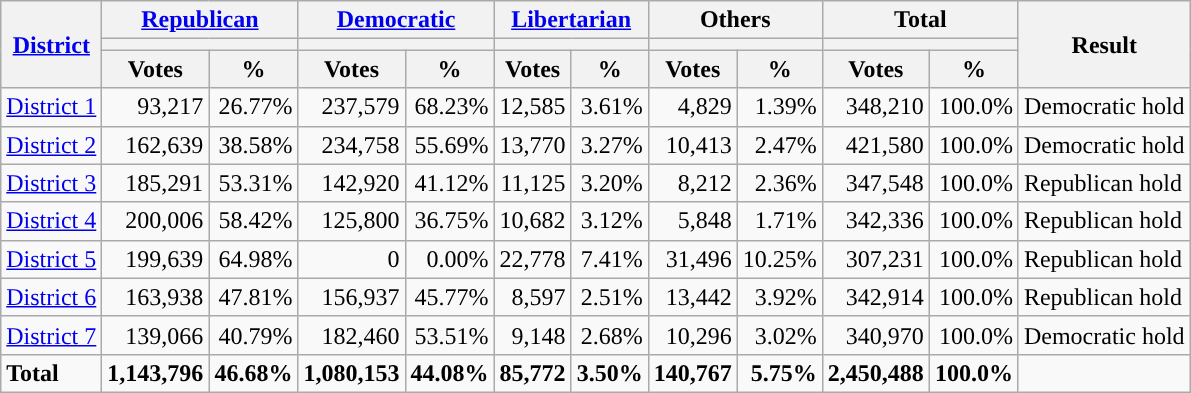<table class="wikitable plainrowheaders sortable" style="font-size:100%; text-align:right;">
<tr>
<th scope=col rowspan=3><a href='#'>District</a></th>
<th scope=col colspan=2><a href='#'>Republican</a></th>
<th scope=col colspan=2><a href='#'>Democratic</a></th>
<th scope=col colspan=2><a href='#'>Libertarian</a></th>
<th scope=col colspan=2>Others</th>
<th scope=col colspan=2>Total</th>
<th scope=col rowspan=3>Result</th>
</tr>
<tr>
<th scope=col colspan=2 style="background:"></th>
<th scope=col colspan=2 style="background:"></th>
<th scope=col colspan=2 style="background:"></th>
<th scope=col colspan=2></th>
<th scope=col colspan=2></th>
</tr>
<tr>
<th scope=col data-sort-type="number">Votes</th>
<th scope=col data-sort-type="number">%</th>
<th scope=col data-sort-type="number">Votes</th>
<th scope=col data-sort-type="number">%</th>
<th scope=col data-sort-type="number">Votes</th>
<th scope=col data-sort-type="number">%</th>
<th scope=col data-sort-type="number">Votes</th>
<th scope=col data-sort-type="number">%</th>
<th scope=col data-sort-type="number">Votes</th>
<th scope=col data-sort-type="number">%</th>
</tr>
<tr>
<td align=left><a href='#'>District 1</a></td>
<td>93,217</td>
<td>26.77%</td>
<td>237,579</td>
<td>68.23%</td>
<td>12,585</td>
<td>3.61%</td>
<td>4,829</td>
<td>1.39%</td>
<td>348,210</td>
<td>100.0%</td>
<td align=left>Democratic hold</td>
</tr>
<tr>
<td align=left><a href='#'>District 2</a></td>
<td>162,639</td>
<td>38.58%</td>
<td>234,758</td>
<td>55.69%</td>
<td>13,770</td>
<td>3.27%</td>
<td>10,413</td>
<td>2.47%</td>
<td>421,580</td>
<td>100.0%</td>
<td align=left>Democratic hold</td>
</tr>
<tr>
<td align=left><a href='#'>District 3</a></td>
<td>185,291</td>
<td>53.31%</td>
<td>142,920</td>
<td>41.12%</td>
<td>11,125</td>
<td>3.20%</td>
<td>8,212</td>
<td>2.36%</td>
<td>347,548</td>
<td>100.0%</td>
<td align=left>Republican hold</td>
</tr>
<tr>
<td align=left><a href='#'>District 4</a></td>
<td>200,006</td>
<td>58.42%</td>
<td>125,800</td>
<td>36.75%</td>
<td>10,682</td>
<td>3.12%</td>
<td>5,848</td>
<td>1.71%</td>
<td>342,336</td>
<td>100.0%</td>
<td align=left>Republican hold</td>
</tr>
<tr>
<td align=left><a href='#'>District 5</a></td>
<td>199,639</td>
<td>64.98%</td>
<td>0</td>
<td>0.00%</td>
<td>22,778</td>
<td>7.41%</td>
<td>31,496</td>
<td>10.25%</td>
<td>307,231</td>
<td>100.0%</td>
<td align=left>Republican hold</td>
</tr>
<tr>
<td align=left><a href='#'>District 6</a></td>
<td>163,938</td>
<td>47.81%</td>
<td>156,937</td>
<td>45.77%</td>
<td>8,597</td>
<td>2.51%</td>
<td>13,442</td>
<td>3.92%</td>
<td>342,914</td>
<td>100.0%</td>
<td align=left>Republican hold</td>
</tr>
<tr>
<td align=left><a href='#'>District 7</a></td>
<td>139,066</td>
<td>40.79%</td>
<td>182,460</td>
<td>53.51%</td>
<td>9,148</td>
<td>2.68%</td>
<td>10,296</td>
<td>3.02%</td>
<td>340,970</td>
<td>100.0%</td>
<td align=left>Democratic hold</td>
</tr>
<tr class="sortbottom" style="font-weight:bold">
<td align=left>Total</td>
<td>1,143,796</td>
<td>46.68%</td>
<td>1,080,153</td>
<td>44.08%</td>
<td>85,772</td>
<td>3.50%</td>
<td>140,767</td>
<td>5.75%</td>
<td>2,450,488</td>
<td>100.0%</td>
<td></td>
</tr>
</table>
